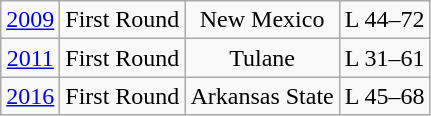<table class="wikitable">
<tr align="center">
<td><a href='#'>2009</a></td>
<td>First Round</td>
<td>New Mexico</td>
<td>L 44–72</td>
</tr>
<tr align="center">
<td><a href='#'>2011</a></td>
<td>First Round</td>
<td>Tulane</td>
<td>L 31–61</td>
</tr>
<tr align="center">
<td><a href='#'>2016</a></td>
<td>First Round</td>
<td>Arkansas State</td>
<td>L 45–68</td>
</tr>
</table>
